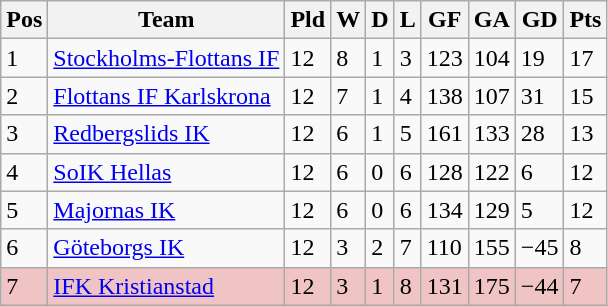<table class="wikitable">
<tr>
<th><span>Pos</span></th>
<th>Team</th>
<th><span>Pld</span></th>
<th><span>W</span></th>
<th><span>D</span></th>
<th><span>L</span></th>
<th><span>GF</span></th>
<th><span>GA</span></th>
<th><span>GD</span></th>
<th><span>Pts</span></th>
</tr>
<tr>
<td>1</td>
<td><a href='#'>Stockholms-Flottans IF</a></td>
<td>12</td>
<td>8</td>
<td>1</td>
<td>3</td>
<td>123</td>
<td>104</td>
<td>19</td>
<td>17</td>
</tr>
<tr>
<td>2</td>
<td><a href='#'>Flottans IF Karlskrona</a></td>
<td>12</td>
<td>7</td>
<td>1</td>
<td>4</td>
<td>138</td>
<td>107</td>
<td>31</td>
<td>15</td>
</tr>
<tr>
<td>3</td>
<td><a href='#'>Redbergslids IK</a></td>
<td>12</td>
<td>6</td>
<td>1</td>
<td>5</td>
<td>161</td>
<td>133</td>
<td>28</td>
<td>13</td>
</tr>
<tr>
<td>4</td>
<td><a href='#'>SoIK Hellas</a></td>
<td>12</td>
<td>6</td>
<td>0</td>
<td>6</td>
<td>128</td>
<td>122</td>
<td>6</td>
<td>12</td>
</tr>
<tr>
<td>5</td>
<td><a href='#'>Majornas IK</a></td>
<td>12</td>
<td>6</td>
<td>0</td>
<td>6</td>
<td>134</td>
<td>129</td>
<td>5</td>
<td>12</td>
</tr>
<tr>
<td>6</td>
<td><a href='#'>Göteborgs IK</a></td>
<td>12</td>
<td>3</td>
<td>2</td>
<td>7</td>
<td>110</td>
<td>155</td>
<td>−45</td>
<td>8</td>
</tr>
<tr align="left" style="background:#f0c4c4;">
<td>7</td>
<td><a href='#'>IFK Kristianstad</a></td>
<td>12</td>
<td>3</td>
<td>1</td>
<td>8</td>
<td>131</td>
<td>175</td>
<td>−44</td>
<td>7</td>
</tr>
</table>
